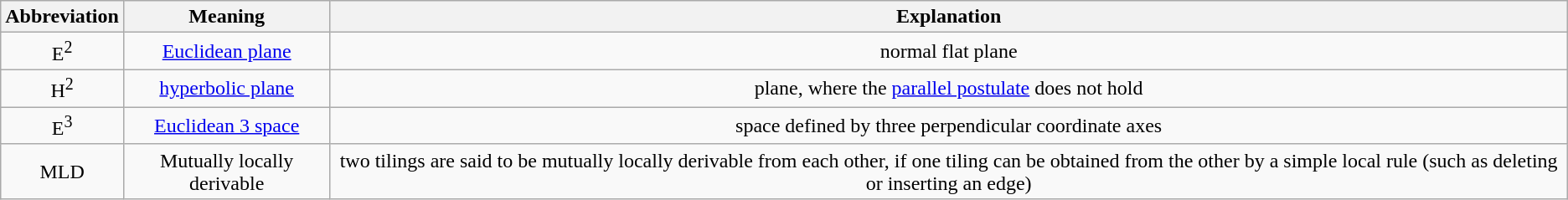<table class="wikitable" style="text-align:center;">
<tr>
<th>Abbreviation</th>
<th>Meaning</th>
<th>Explanation</th>
</tr>
<tr>
<td>E<sup>2</sup></td>
<td><a href='#'>Euclidean plane</a></td>
<td>normal flat plane</td>
</tr>
<tr>
<td>H<sup>2</sup></td>
<td><a href='#'>hyperbolic plane</a></td>
<td>plane, where the <a href='#'>parallel postulate</a> does not hold</td>
</tr>
<tr>
<td>E<sup>3</sup></td>
<td><a href='#'>Euclidean 3 space</a></td>
<td>space defined by three perpendicular coordinate axes</td>
</tr>
<tr id="MLD">
<td>MLD</td>
<td>Mutually locally derivable</td>
<td>two tilings are said to be mutually locally derivable from each other, if one tiling can be obtained from the other by a simple local rule (such as deleting or inserting an edge)</td>
</tr>
</table>
